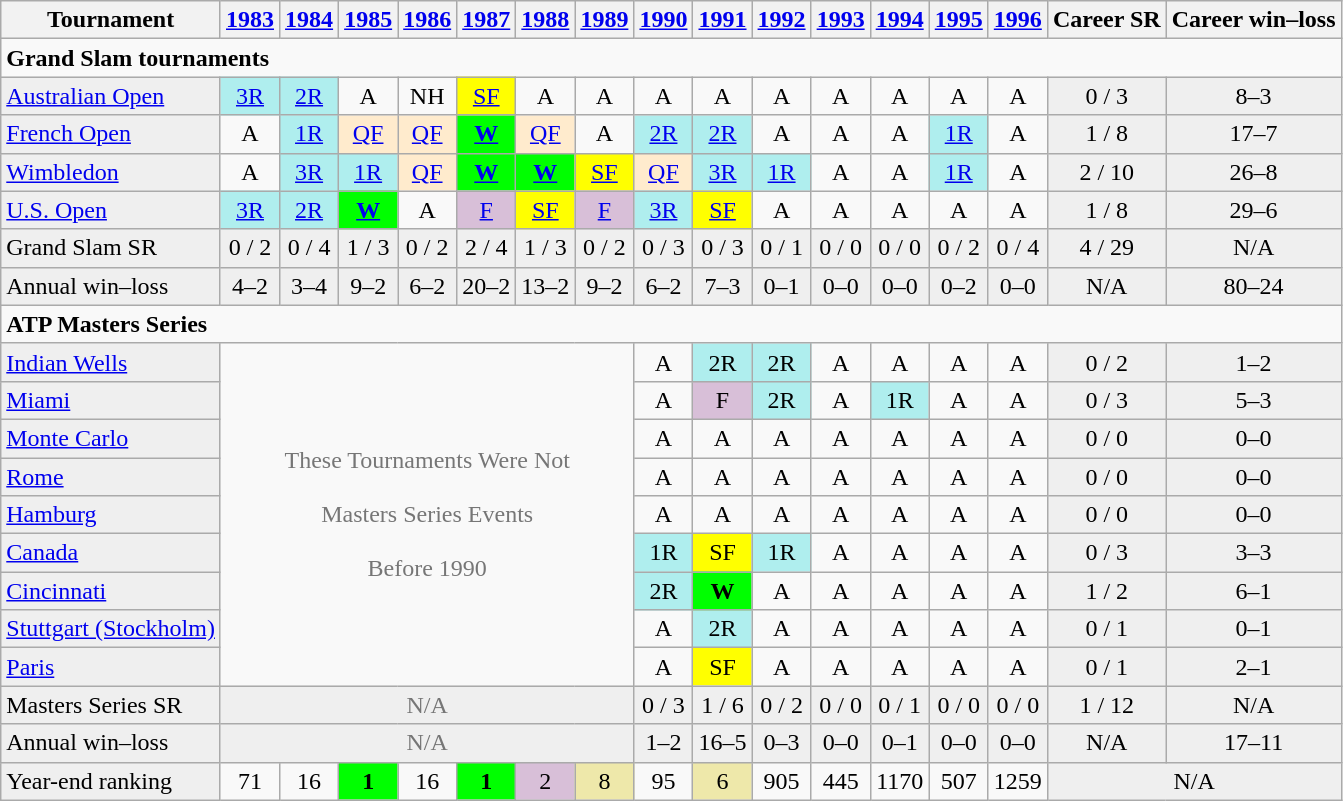<table class="wikitable">
<tr>
<th>Tournament</th>
<th><a href='#'>1983</a></th>
<th><a href='#'>1984</a></th>
<th><a href='#'>1985</a></th>
<th><a href='#'>1986</a></th>
<th><a href='#'>1987</a></th>
<th><a href='#'>1988</a></th>
<th><a href='#'>1989</a></th>
<th><a href='#'>1990</a></th>
<th><a href='#'>1991</a></th>
<th><a href='#'>1992</a></th>
<th><a href='#'>1993</a></th>
<th><a href='#'>1994</a></th>
<th><a href='#'>1995</a></th>
<th><a href='#'>1996</a></th>
<th>Career SR</th>
<th>Career win–loss</th>
</tr>
<tr>
<td colspan="18"><strong>Grand Slam tournaments</strong></td>
</tr>
<tr>
<td bgcolor="#efefef"><a href='#'>Australian Open</a></td>
<td align="center" style="background:#afeeee;"><a href='#'>3R</a></td>
<td align="center" style="background:#afeeee;"><a href='#'>2R</a></td>
<td align="center">A</td>
<td align="center">NH</td>
<td align="center" style="background:yellow;"><a href='#'>SF</a></td>
<td align="center">A</td>
<td align="center">A</td>
<td align="center">A</td>
<td align="center">A</td>
<td align="center">A</td>
<td align="center">A</td>
<td align="center">A</td>
<td align="center">A</td>
<td align="center">A</td>
<td align="center" style="background:#EFEFEF;">0 / 3</td>
<td align="center" style="background:#EFEFEF;">8–3</td>
</tr>
<tr>
<td bgcolor="#efefef"><a href='#'>French Open</a></td>
<td align="center">A</td>
<td align="center" style="background:#afeeee;"><a href='#'>1R</a></td>
<td align="center" style="background:#ffebcd;"><a href='#'>QF</a></td>
<td align="center" style="background:#ffebcd;"><a href='#'>QF</a></td>
<td align="center" style="background:#00ff00;"><a href='#'><strong>W</strong></a></td>
<td align="center" style="background:#ffebcd;"><a href='#'>QF</a></td>
<td align="center">A</td>
<td align="center" style="background:#afeeee;"><a href='#'>2R</a></td>
<td align="center" style="background:#afeeee;"><a href='#'>2R</a></td>
<td align="center">A</td>
<td align="center">A</td>
<td align="center">A</td>
<td align="center" style="background:#afeeee;"><a href='#'>1R</a></td>
<td align="center">A</td>
<td align="center" style="background:#EFEFEF;">1 / 8</td>
<td align="center" style="background:#EFEFEF;">17–7</td>
</tr>
<tr>
<td bgcolor="#efefef"><a href='#'>Wimbledon</a></td>
<td align="center">A</td>
<td align="center" style="background:#afeeee;"><a href='#'>3R</a></td>
<td align="center" style="background:#afeeee;"><a href='#'>1R</a></td>
<td align="center" style="background:#ffebcd;"><a href='#'>QF</a></td>
<td align="center" style="background:#00ff00;"><a href='#'><strong>W</strong></a></td>
<td align="center" style="background:#00ff00;"><a href='#'><strong>W</strong></a></td>
<td align="center" style="background:yellow;"><a href='#'>SF</a></td>
<td align="center" style="background:#ffebcd;"><a href='#'>QF</a></td>
<td align="center" style="background:#afeeee;"><a href='#'>3R</a></td>
<td align="center" style="background:#afeeee;"><a href='#'>1R</a></td>
<td align="center">A</td>
<td align="center">A</td>
<td align="center" style="background:#afeeee;"><a href='#'>1R</a></td>
<td align="center">A</td>
<td align="center" style="background:#EFEFEF;">2 / 10</td>
<td align="center" style="background:#EFEFEF;">26–8</td>
</tr>
<tr>
<td bgcolor="#efefef"><a href='#'>U.S. Open</a></td>
<td align="center" style="background:#afeeee;"><a href='#'>3R</a></td>
<td align="center" style="background:#afeeee;"><a href='#'>2R</a></td>
<td align="center" style="background:#00ff00;"><a href='#'><strong>W</strong></a></td>
<td align="center">A</td>
<td align="center" style="background:#D8BFD8;"><a href='#'>F</a></td>
<td align="center" style="background:yellow;"><a href='#'>SF</a></td>
<td align="center" style="background:#D8BFD8;"><a href='#'>F</a></td>
<td align="center" style="background:#afeeee;"><a href='#'>3R</a></td>
<td align="center" style="background:yellow;"><a href='#'>SF</a></td>
<td align="center">A</td>
<td align="center">A</td>
<td align="center">A</td>
<td align="center">A</td>
<td align="center">A</td>
<td align="center" style="background:#EFEFEF;">1 / 8</td>
<td align="center" style="background:#EFEFEF;">29–6</td>
</tr>
<tr bgcolor="#efefef">
<td>Grand Slam SR</td>
<td align="center">0 / 2</td>
<td align="center">0 / 4</td>
<td align="center">1 / 3</td>
<td align="center">0 / 2</td>
<td align="center">2 / 4</td>
<td align="center">1 / 3</td>
<td align="center">0 / 2</td>
<td align="center">0 / 3</td>
<td align="center">0 / 3</td>
<td align="center">0 / 1</td>
<td align="center">0 / 0</td>
<td align="center">0 / 0</td>
<td align="center">0 / 2</td>
<td align="center">0 / 4</td>
<td align="center">4 / 29</td>
<td align="center" style="background:#EFEFEF;">N/A</td>
</tr>
<tr>
<td style="background:#EFEFEF;">Annual win–loss</td>
<td align="center" style="background:#EFEFEF;">4–2</td>
<td align="center" style="background:#EFEFEF;">3–4</td>
<td align="center" style="background:#EFEFEF;">9–2</td>
<td align="center" style="background:#EFEFEF;">6–2</td>
<td align="center" style="background:#EFEFEF;">20–2</td>
<td align="center" style="background:#EFEFEF;">13–2</td>
<td align="center" style="background:#EFEFEF;">9–2</td>
<td align="center" style="background:#EFEFEF;">6–2</td>
<td align="center" style="background:#EFEFEF;">7–3</td>
<td align="center" style="background:#EFEFEF;">0–1</td>
<td align="center" style="background:#EFEFEF;">0–0</td>
<td align="center" style="background:#EFEFEF;">0–0</td>
<td align="center" style="background:#EFEFEF;">0–2</td>
<td align="center" style="background:#EFEFEF;">0–0</td>
<td align="center" style="background:#EFEFEF;">N/A</td>
<td align="center" style="background:#EFEFEF;">80–24</td>
</tr>
<tr>
<td colspan="18"><strong>ATP Masters Series</strong></td>
</tr>
<tr>
<td style="background:#EFEFEF;"><a href='#'>Indian Wells</a></td>
<td align="center" colspan="7" rowspan="9" style="color:#767676;">These Tournaments Were Not<br><br>Masters Series Events<br><br>Before 1990</td>
<td align="center">A</td>
<td align="center" style="background:#afeeee;">2R</td>
<td align="center" style="background:#afeeee;">2R</td>
<td align="center">A</td>
<td align="center">A</td>
<td align="center">A</td>
<td align="center">A</td>
<td align="center" style="background:#EFEFEF;">0 / 2</td>
<td align="center" style="background:#EFEFEF;">1–2</td>
</tr>
<tr>
<td style="background:#EFEFEF;"><a href='#'>Miami</a></td>
<td align="center">A</td>
<td align="center" style="background:#D8BFD8;">F</td>
<td align="center" style="background:#afeeee;">2R</td>
<td align="center">A</td>
<td align="center" style="background:#afeeee;">1R</td>
<td align="center">A</td>
<td align="center">A</td>
<td align="center" style="background:#EFEFEF;">0 / 3</td>
<td align="center" style="background:#EFEFEF;">5–3</td>
</tr>
<tr>
<td style="background:#EFEFEF;"><a href='#'>Monte Carlo</a></td>
<td align="center">A</td>
<td align="center">A</td>
<td align="center">A</td>
<td align="center">A</td>
<td align="center">A</td>
<td align="center">A</td>
<td align="center">A</td>
<td align="center" style="background:#EFEFEF;">0 / 0</td>
<td align="center" style="background:#EFEFEF;">0–0</td>
</tr>
<tr>
<td style="background:#EFEFEF;"><a href='#'>Rome</a></td>
<td align="center">A</td>
<td align="center">A</td>
<td align="center">A</td>
<td align="center">A</td>
<td align="center">A</td>
<td align="center">A</td>
<td align="center">A</td>
<td align="center" style="background:#EFEFEF;">0 / 0</td>
<td align="center" style="background:#EFEFEF;">0–0</td>
</tr>
<tr>
<td style="background:#EFEFEF;"><a href='#'>Hamburg</a></td>
<td align="center">A</td>
<td align="center">A</td>
<td align="center">A</td>
<td align="center">A</td>
<td align="center">A</td>
<td align="center">A</td>
<td align="center">A</td>
<td align="center" style="background:#EFEFEF;">0 / 0</td>
<td align="center" style="background:#EFEFEF;">0–0</td>
</tr>
<tr>
<td style="background:#EFEFEF;"><a href='#'>Canada</a></td>
<td align="center" style="background:#afeeee;">1R</td>
<td align="center" style="background:yellow;">SF</td>
<td align="center" style="background:#afeeee;">1R</td>
<td align="center">A</td>
<td align="center">A</td>
<td align="center">A</td>
<td align="center">A</td>
<td align="center" style="background:#EFEFEF;">0 / 3</td>
<td align="center" style="background:#EFEFEF;">3–3</td>
</tr>
<tr>
<td style="background:#EFEFEF;"><a href='#'>Cincinnati</a></td>
<td align="center" style="background:#afeeee;">2R</td>
<td align="center" style="background:#00ff00;"><strong>W</strong></td>
<td align="center">A</td>
<td align="center">A</td>
<td align="center">A</td>
<td align="center">A</td>
<td align="center">A</td>
<td align="center" style="background:#EFEFEF;">1 / 2</td>
<td align="center" style="background:#EFEFEF;">6–1</td>
</tr>
<tr>
<td style="background:#EFEFEF;"><a href='#'>Stuttgart (Stockholm)</a></td>
<td align="center">A</td>
<td align="center" style="background:#afeeee;">2R</td>
<td align="center">A</td>
<td align="center">A</td>
<td align="center">A</td>
<td align="center">A</td>
<td align="center">A</td>
<td align="center" style="background:#EFEFEF;">0 / 1</td>
<td align="center" style="background:#EFEFEF;">0–1</td>
</tr>
<tr>
<td style="background:#EFEFEF;"><a href='#'>Paris</a></td>
<td align="center">A</td>
<td align="center" style="background:yellow;">SF</td>
<td align="center">A</td>
<td align="center">A</td>
<td align="center">A</td>
<td align="center">A</td>
<td align="center">A</td>
<td align="center" style="background:#EFEFEF;">0 / 1</td>
<td align="center" style="background:#EFEFEF;">2–1</td>
</tr>
<tr bgcolor="#efefef">
<td>Masters Series SR</td>
<td align="center" colspan="7" style="color:#767676;">N/A</td>
<td align="center">0 / 3</td>
<td align="center">1 / 6</td>
<td align="center">0 / 2</td>
<td align="center">0 / 0</td>
<td align="center">0 / 1</td>
<td align="center">0 / 0</td>
<td align="center">0 / 0</td>
<td align="center">1 / 12</td>
<td align="center" style="background:#EFEFEF;">N/A</td>
</tr>
<tr bgcolor="#efefef">
<td style="background:#EFEFEF;">Annual win–loss</td>
<td align="center" colspan="7" style="color:#767676;">N/A</td>
<td align="center" style="background:#EFEFEF;">1–2</td>
<td align="center" style="background:#EFEFEF;">16–5</td>
<td align="center" style="background:#EFEFEF;">0–3</td>
<td align="center" style="background:#EFEFEF;">0–0</td>
<td align="center" style="background:#EFEFEF;">0–1</td>
<td align="center" style="background:#EFEFEF;">0–0</td>
<td align="center" style="background:#EFEFEF;">0–0</td>
<td align="center" style="background:#EFEFEF;">N/A</td>
<td align="center" style="background:#EFEFEF;">17–11</td>
</tr>
<tr>
<td style="background:#EFEFEF;">Year-end ranking</td>
<td align="center">71</td>
<td align="center">16</td>
<td align="center" style="background:#00ff00;"><strong>1</strong></td>
<td align="center">16</td>
<td align="center" style="background:#00ff00;"><strong>1</strong></td>
<td align="center" style="background:#D8BFD8;">2</td>
<td align="center" style="background:#EEE8AA;">8</td>
<td align="center">95</td>
<td align="center" style="background:#EEE8AA;">6</td>
<td align="center">905</td>
<td align="center">445</td>
<td align="center">1170</td>
<td align="center">507</td>
<td align="center">1259</td>
<td colspan=2 align="center" style="background:#EFEFEF;">N/A</td>
</tr>
</table>
